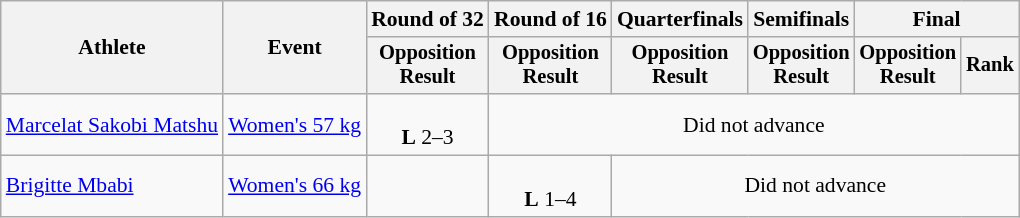<table class="wikitable" style="font-size:90%">
<tr>
<th rowspan="2">Athlete</th>
<th rowspan="2">Event</th>
<th>Round of 32</th>
<th>Round of 16</th>
<th>Quarterfinals</th>
<th>Semifinals</th>
<th colspan=2>Final</th>
</tr>
<tr style="font-size:95%">
<th>Opposition<br>Result</th>
<th>Opposition<br>Result</th>
<th>Opposition<br>Result</th>
<th>Opposition<br>Result</th>
<th>Opposition<br>Result</th>
<th>Rank</th>
</tr>
<tr align=center>
<td align=left><a href='#'>Marcelat Sakobi Matshu</a></td>
<td align=left><a href='#'>Women's 57 kg</a></td>
<td><br> <strong>L</strong> 2–3</td>
<td colspan="5">Did not advance</td>
</tr>
<tr align=center>
<td align=left><a href='#'>Brigitte Mbabi</a></td>
<td align=left><a href='#'>Women's 66 kg</a></td>
<td></td>
<td><br><strong>L</strong> 1–4</td>
<td colspan=4>Did not advance</td>
</tr>
</table>
